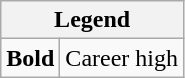<table class="wikitable mw-collapsible">
<tr>
<th colspan="2">Legend</th>
</tr>
<tr>
<td><strong>Bold</strong></td>
<td>Career high</td>
</tr>
</table>
